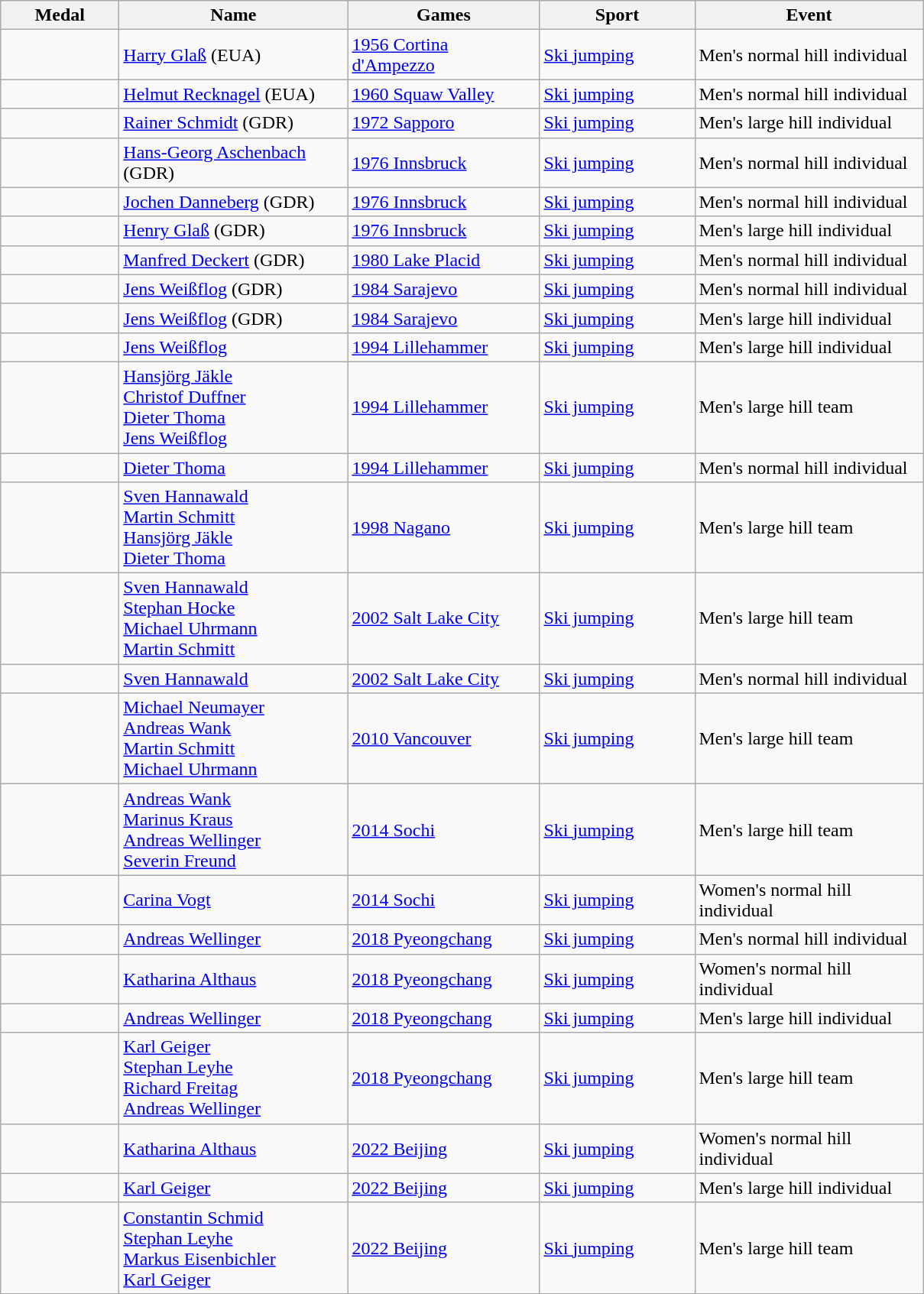<table class="wikitable sortable">
<tr>
<th style="width:6em">Medal</th>
<th style="width:12em">Name</th>
<th style="width:10em">Games</th>
<th style="width:8em">Sport</th>
<th style="width:12em">Event</th>
</tr>
<tr>
<td></td>
<td><a href='#'>Harry Glaß</a> (EUA)</td>
<td> <a href='#'>1956 Cortina d'Ampezzo</a></td>
<td> <a href='#'>Ski jumping</a></td>
<td>Men's normal hill individual</td>
</tr>
<tr>
<td></td>
<td><a href='#'>Helmut Recknagel</a> (EUA)</td>
<td> <a href='#'>1960 Squaw Valley</a></td>
<td> <a href='#'>Ski jumping</a></td>
<td>Men's normal hill individual</td>
</tr>
<tr>
<td></td>
<td><a href='#'>Rainer Schmidt</a> (GDR)</td>
<td> <a href='#'>1972 Sapporo</a></td>
<td> <a href='#'>Ski jumping</a></td>
<td>Men's large hill individual</td>
</tr>
<tr>
<td></td>
<td><a href='#'>Hans-Georg Aschenbach</a> (GDR)</td>
<td> <a href='#'>1976 Innsbruck</a></td>
<td> <a href='#'>Ski jumping</a></td>
<td>Men's normal hill individual</td>
</tr>
<tr>
<td></td>
<td><a href='#'>Jochen Danneberg</a> (GDR)</td>
<td> <a href='#'>1976 Innsbruck</a></td>
<td> <a href='#'>Ski jumping</a></td>
<td>Men's normal hill individual</td>
</tr>
<tr>
<td></td>
<td><a href='#'>Henry Glaß</a> (GDR)</td>
<td> <a href='#'>1976 Innsbruck</a></td>
<td> <a href='#'>Ski jumping</a></td>
<td>Men's large hill individual</td>
</tr>
<tr>
<td></td>
<td><a href='#'>Manfred Deckert</a> (GDR)</td>
<td> <a href='#'>1980 Lake Placid</a></td>
<td> <a href='#'>Ski jumping</a></td>
<td>Men's normal hill individual</td>
</tr>
<tr>
<td></td>
<td><a href='#'>Jens Weißflog</a> (GDR)</td>
<td> <a href='#'>1984 Sarajevo</a></td>
<td> <a href='#'>Ski jumping</a></td>
<td>Men's normal hill individual</td>
</tr>
<tr>
<td></td>
<td><a href='#'>Jens Weißflog</a> (GDR)</td>
<td> <a href='#'>1984 Sarajevo</a></td>
<td> <a href='#'>Ski jumping</a></td>
<td>Men's large hill individual</td>
</tr>
<tr>
<td></td>
<td><a href='#'>Jens Weißflog</a></td>
<td> <a href='#'>1994 Lillehammer</a></td>
<td> <a href='#'>Ski jumping</a></td>
<td>Men's large hill individual</td>
</tr>
<tr>
<td></td>
<td><a href='#'>Hansjörg Jäkle</a><br><a href='#'>Christof Duffner</a><br><a href='#'>Dieter Thoma</a><br><a href='#'>Jens Weißflog</a></td>
<td> <a href='#'>1994 Lillehammer</a></td>
<td> <a href='#'>Ski jumping</a></td>
<td>Men's large hill team</td>
</tr>
<tr>
<td></td>
<td><a href='#'>Dieter Thoma</a></td>
<td> <a href='#'>1994 Lillehammer</a></td>
<td> <a href='#'>Ski jumping</a></td>
<td>Men's normal hill individual</td>
</tr>
<tr>
<td></td>
<td><a href='#'>Sven Hannawald</a><br><a href='#'>Martin Schmitt</a><br><a href='#'>Hansjörg Jäkle</a><br><a href='#'>Dieter Thoma</a></td>
<td> <a href='#'>1998 Nagano</a></td>
<td> <a href='#'>Ski jumping</a></td>
<td>Men's large hill team</td>
</tr>
<tr>
<td></td>
<td><a href='#'>Sven Hannawald</a><br><a href='#'>Stephan Hocke</a><br><a href='#'>Michael Uhrmann</a><br><a href='#'>Martin Schmitt</a></td>
<td> <a href='#'>2002 Salt Lake City</a></td>
<td> <a href='#'>Ski jumping</a></td>
<td>Men's large hill team</td>
</tr>
<tr>
<td></td>
<td><a href='#'>Sven Hannawald</a></td>
<td> <a href='#'>2002 Salt Lake City</a></td>
<td> <a href='#'>Ski jumping</a></td>
<td>Men's normal hill individual</td>
</tr>
<tr>
<td></td>
<td><a href='#'>Michael Neumayer</a><br><a href='#'>Andreas Wank</a><br><a href='#'>Martin Schmitt</a><br><a href='#'>Michael Uhrmann</a></td>
<td> <a href='#'>2010 Vancouver</a></td>
<td> <a href='#'>Ski jumping</a></td>
<td>Men's large hill team</td>
</tr>
<tr>
<td></td>
<td><a href='#'>Andreas Wank</a><br><a href='#'>Marinus Kraus</a><br><a href='#'>Andreas Wellinger</a><br><a href='#'>Severin Freund</a></td>
<td> <a href='#'>2014 Sochi</a></td>
<td> <a href='#'>Ski jumping</a></td>
<td>Men's large hill team</td>
</tr>
<tr>
<td></td>
<td><a href='#'>Carina Vogt</a></td>
<td> <a href='#'>2014 Sochi</a></td>
<td> <a href='#'>Ski jumping</a></td>
<td>Women's normal hill individual</td>
</tr>
<tr>
<td></td>
<td><a href='#'>Andreas Wellinger</a></td>
<td> <a href='#'>2018 Pyeongchang</a></td>
<td> <a href='#'>Ski jumping</a></td>
<td>Men's normal hill individual</td>
</tr>
<tr>
<td></td>
<td><a href='#'>Katharina Althaus</a></td>
<td> <a href='#'>2018 Pyeongchang</a></td>
<td> <a href='#'>Ski jumping</a></td>
<td>Women's normal hill individual</td>
</tr>
<tr>
<td></td>
<td><a href='#'>Andreas Wellinger</a></td>
<td> <a href='#'>2018 Pyeongchang</a></td>
<td> <a href='#'>Ski jumping</a></td>
<td>Men's large hill individual</td>
</tr>
<tr>
<td></td>
<td><a href='#'>Karl Geiger</a><br><a href='#'>Stephan Leyhe</a><br><a href='#'>Richard Freitag</a><br><a href='#'>Andreas Wellinger</a></td>
<td> <a href='#'>2018 Pyeongchang</a></td>
<td> <a href='#'>Ski jumping</a></td>
<td>Men's large hill team</td>
</tr>
<tr>
<td></td>
<td><a href='#'>Katharina Althaus</a></td>
<td> <a href='#'>2022 Beijing</a></td>
<td> <a href='#'>Ski jumping</a></td>
<td>Women's normal hill individual</td>
</tr>
<tr>
<td></td>
<td><a href='#'>Karl Geiger</a></td>
<td> <a href='#'>2022 Beijing</a></td>
<td> <a href='#'>Ski jumping</a></td>
<td>Men's large hill individual</td>
</tr>
<tr>
<td></td>
<td><a href='#'>Constantin Schmid</a><br><a href='#'>Stephan Leyhe</a><br><a href='#'>Markus Eisenbichler</a><br><a href='#'>Karl Geiger</a></td>
<td> <a href='#'>2022 Beijing</a></td>
<td> <a href='#'>Ski jumping</a></td>
<td>Men's large hill team</td>
</tr>
</table>
